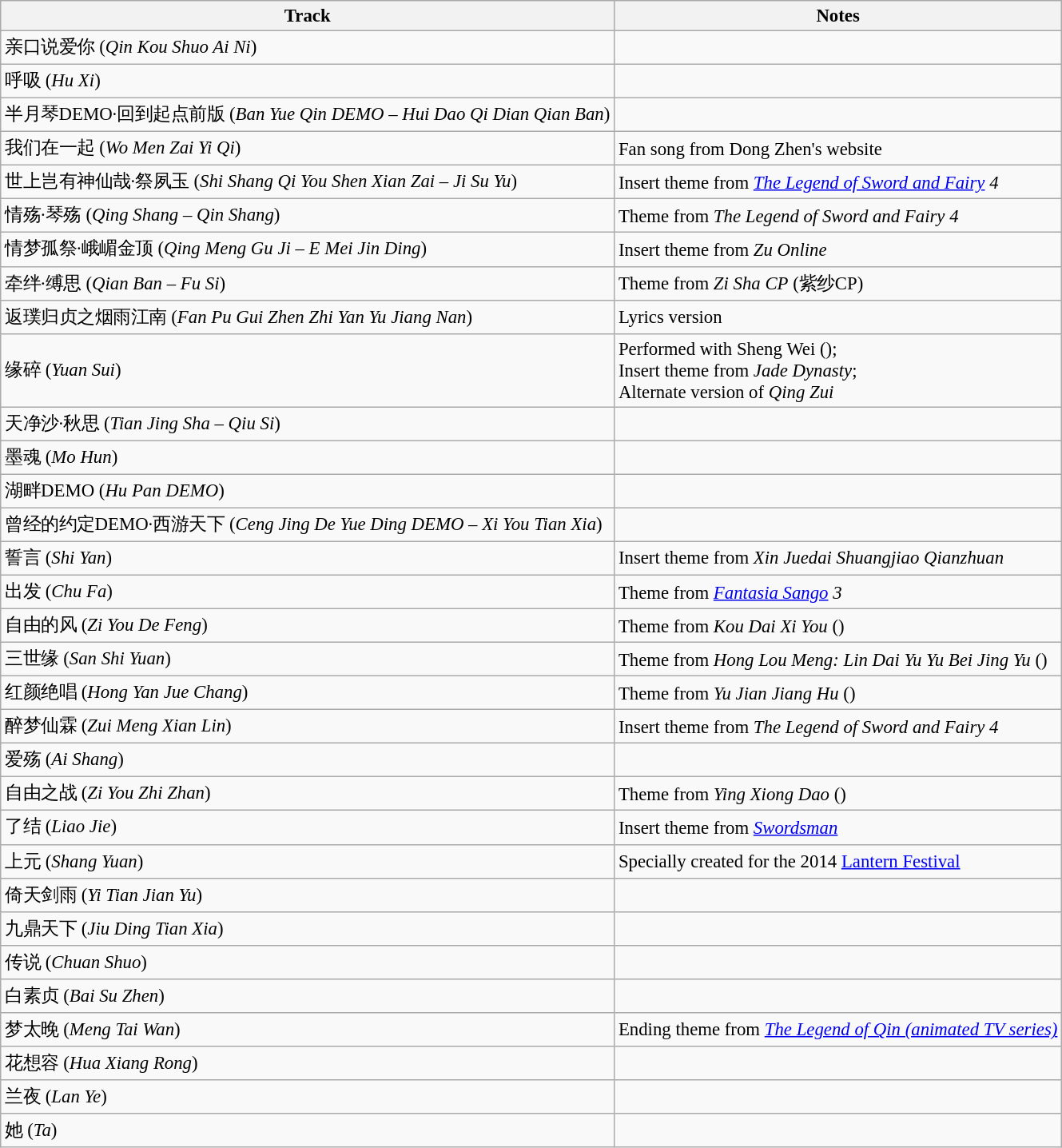<table class="wikitable" style="font-size: 95%;">
<tr>
<th>Track</th>
<th>Notes</th>
</tr>
<tr>
<td>亲口说爱你 (<em>Qin Kou Shuo Ai Ni</em>)</td>
<td></td>
</tr>
<tr>
<td>呼吸 (<em>Hu Xi</em>)</td>
<td></td>
</tr>
<tr>
<td>半月琴DEMO·回到起点前版 (<em>Ban Yue Qin DEMO – Hui Dao Qi Dian Qian Ban</em>)</td>
<td></td>
</tr>
<tr>
<td>我们在一起 (<em>Wo Men Zai Yi Qi</em>)</td>
<td>Fan song from Dong Zhen's website</td>
</tr>
<tr>
<td>世上岂有神仙哉·祭夙玉 (<em>Shi Shang Qi You Shen Xian Zai – Ji Su Yu</em>)</td>
<td>Insert theme from <em><a href='#'>The Legend of Sword and Fairy</a> 4</em></td>
</tr>
<tr>
<td>情殇·琴殇 (<em>Qing Shang – Qin Shang</em>)</td>
<td>Theme from <em>The Legend of Sword and Fairy 4</em></td>
</tr>
<tr>
<td>情梦孤祭·峨嵋金顶 (<em>Qing Meng Gu Ji – E Mei Jin Ding</em>)</td>
<td>Insert theme from <em>Zu Online</em></td>
</tr>
<tr>
<td>牵绊·缚思 (<em>Qian Ban – Fu Si</em>)</td>
<td>Theme from <em>Zi Sha CP</em> (紫纱CP)</td>
</tr>
<tr>
<td>返璞归贞之烟雨江南 (<em>Fan Pu Gui Zhen Zhi Yan Yu Jiang Nan</em>)</td>
<td>Lyrics version</td>
</tr>
<tr>
<td>缘碎 (<em>Yuan Sui</em>)</td>
<td>Performed with Sheng Wei ();<br>Insert theme from <em>Jade Dynasty</em>;<br>Alternate version of <em>Qing Zui</em></td>
</tr>
<tr>
<td>天净沙·秋思 (<em>Tian Jing Sha – Qiu Si</em>)</td>
<td></td>
</tr>
<tr>
<td>墨魂 (<em>Mo Hun</em>)</td>
<td></td>
</tr>
<tr>
<td>湖畔DEMO (<em>Hu Pan DEMO</em>)</td>
<td></td>
</tr>
<tr>
<td>曾经的约定DEMO·西游天下 (<em>Ceng Jing De Yue Ding DEMO – Xi You Tian Xia</em>)</td>
<td></td>
</tr>
<tr>
<td>誓言 (<em>Shi Yan</em>)</td>
<td>Insert theme from <em>Xin Juedai Shuangjiao Qianzhuan</em></td>
</tr>
<tr>
<td>出发 (<em>Chu Fa</em>)</td>
<td>Theme from <em><a href='#'>Fantasia Sango</a> 3</em></td>
</tr>
<tr>
<td>自由的风 (<em>Zi You De Feng</em>)</td>
<td>Theme from <em>Kou Dai Xi You</em> ()</td>
</tr>
<tr>
<td>三世缘 (<em>San Shi Yuan</em>)</td>
<td>Theme from <em>Hong Lou Meng: Lin Dai Yu Yu Bei Jing Yu</em> ()</td>
</tr>
<tr>
<td>红颜绝唱 (<em>Hong Yan Jue Chang</em>)</td>
<td>Theme from <em>Yu Jian Jiang Hu</em> ()</td>
</tr>
<tr>
<td>醉梦仙霖 (<em>Zui Meng Xian Lin</em>)</td>
<td>Insert theme from <em>The Legend of Sword and Fairy 4</em></td>
</tr>
<tr>
<td>爱殇 (<em>Ai Shang</em>)</td>
<td></td>
</tr>
<tr>
<td>自由之战 (<em>Zi You Zhi Zhan</em>)</td>
<td>Theme from <em>Ying Xiong Dao</em> ()</td>
</tr>
<tr>
<td>了结 (<em>Liao Jie</em>)</td>
<td>Insert theme from <em><a href='#'>Swordsman</a></em></td>
</tr>
<tr>
<td>上元 (<em>Shang Yuan</em>)</td>
<td>Specially created for the 2014 <a href='#'>Lantern Festival</a></td>
</tr>
<tr>
<td>倚天剑雨 (<em>Yi Tian Jian Yu</em>)</td>
<td></td>
</tr>
<tr>
<td>九鼎天下 (<em>Jiu Ding Tian Xia</em>)</td>
<td></td>
</tr>
<tr>
<td>传说 (<em>Chuan Shuo</em>)</td>
<td></td>
</tr>
<tr>
<td>白素贞 (<em>Bai Su Zhen</em>)</td>
<td></td>
</tr>
<tr>
<td>梦太晚 (<em>Meng Tai Wan</em>)</td>
<td>Ending theme from <em><a href='#'>The Legend of Qin (animated TV series)</a></em></td>
</tr>
<tr>
<td>花想容 (<em>Hua Xiang Rong</em>)</td>
<td></td>
</tr>
<tr>
<td>兰夜 (<em>Lan Ye</em>)</td>
<td></td>
</tr>
<tr>
<td>她 (<em>Ta</em>)</td>
<td></td>
</tr>
</table>
